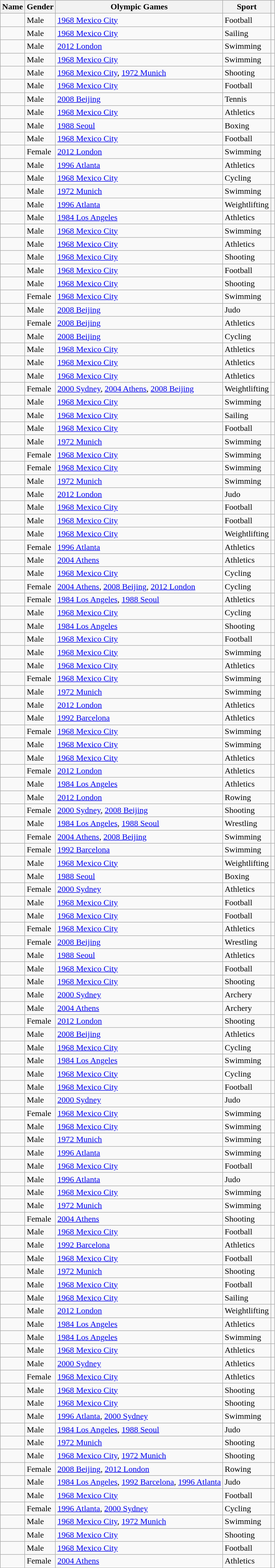<table class="wikitable sortable" style="text-align: left;">
<tr>
<th>Name</th>
<th>Gender</th>
<th>Olympic Games</th>
<th>Sport</th>
<th class="unsortable" style="text-align: center"></th>
</tr>
<tr>
<td></td>
<td>Male</td>
<td><a href='#'>1968 Mexico City</a></td>
<td>Football</td>
<td></td>
</tr>
<tr>
<td></td>
<td>Male</td>
<td><a href='#'>1968 Mexico City</a></td>
<td>Sailing</td>
<td></td>
</tr>
<tr>
<td></td>
<td>Male</td>
<td><a href='#'>2012 London</a></td>
<td>Swimming</td>
<td></td>
</tr>
<tr>
<td></td>
<td>Male</td>
<td><a href='#'>1968 Mexico City</a></td>
<td>Swimming</td>
<td></td>
</tr>
<tr>
<td></td>
<td>Male</td>
<td><a href='#'>1968 Mexico City</a>, <a href='#'>1972 Munich</a></td>
<td>Shooting</td>
<td></td>
</tr>
<tr>
<td></td>
<td>Male</td>
<td><a href='#'>1968 Mexico City</a></td>
<td>Football</td>
<td></td>
</tr>
<tr>
<td></td>
<td>Male</td>
<td><a href='#'>2008 Beijing</a></td>
<td>Tennis</td>
<td></td>
</tr>
<tr>
<td></td>
<td>Male</td>
<td><a href='#'>1968 Mexico City</a></td>
<td>Athletics</td>
<td></td>
</tr>
<tr>
<td></td>
<td>Male</td>
<td><a href='#'>1988 Seoul</a></td>
<td>Boxing</td>
<td></td>
</tr>
<tr>
<td></td>
<td>Male</td>
<td><a href='#'>1968 Mexico City</a></td>
<td>Football</td>
<td></td>
</tr>
<tr>
<td></td>
<td>Female</td>
<td><a href='#'>2012 London</a></td>
<td>Swimming</td>
<td></td>
</tr>
<tr>
<td></td>
<td>Male</td>
<td><a href='#'>1996 Atlanta</a></td>
<td>Athletics</td>
<td></td>
</tr>
<tr>
<td></td>
<td>Male</td>
<td><a href='#'>1968 Mexico City</a></td>
<td>Cycling</td>
<td></td>
</tr>
<tr>
<td></td>
<td>Male</td>
<td><a href='#'>1972 Munich</a></td>
<td>Swimming</td>
<td></td>
</tr>
<tr>
<td></td>
<td>Male</td>
<td><a href='#'>1996 Atlanta</a></td>
<td>Weightlifting</td>
<td></td>
</tr>
<tr>
<td></td>
<td>Male</td>
<td><a href='#'>1984 Los Angeles</a></td>
<td>Athletics</td>
<td></td>
</tr>
<tr>
<td></td>
<td>Male</td>
<td><a href='#'>1968 Mexico City</a></td>
<td>Swimming</td>
<td></td>
</tr>
<tr>
<td></td>
<td>Male</td>
<td><a href='#'>1968 Mexico City</a></td>
<td>Athletics</td>
<td></td>
</tr>
<tr>
<td></td>
<td>Male</td>
<td><a href='#'>1968 Mexico City</a></td>
<td>Shooting</td>
<td></td>
</tr>
<tr>
<td></td>
<td>Male</td>
<td><a href='#'>1968 Mexico City</a></td>
<td>Football</td>
<td></td>
</tr>
<tr>
<td></td>
<td>Male</td>
<td><a href='#'>1968 Mexico City</a></td>
<td>Shooting</td>
<td></td>
</tr>
<tr>
<td></td>
<td>Female</td>
<td><a href='#'>1968 Mexico City</a></td>
<td>Swimming</td>
<td></td>
</tr>
<tr>
<td></td>
<td>Male</td>
<td><a href='#'>2008 Beijing</a></td>
<td>Judo</td>
<td></td>
</tr>
<tr>
<td></td>
<td>Female</td>
<td><a href='#'>2008 Beijing</a></td>
<td>Athletics</td>
<td></td>
</tr>
<tr>
<td></td>
<td>Male</td>
<td><a href='#'>2008 Beijing</a></td>
<td>Cycling</td>
<td></td>
</tr>
<tr>
<td></td>
<td>Male</td>
<td><a href='#'>1968 Mexico City</a></td>
<td>Athletics</td>
<td></td>
</tr>
<tr>
<td></td>
<td>Male</td>
<td><a href='#'>1968 Mexico City</a></td>
<td>Athletics</td>
<td></td>
</tr>
<tr>
<td></td>
<td>Male</td>
<td><a href='#'>1968 Mexico City</a></td>
<td>Athletics</td>
<td></td>
</tr>
<tr>
<td></td>
<td>Female</td>
<td><a href='#'>2000 Sydney</a>, <a href='#'>2004 Athens</a>, <a href='#'>2008 Beijing</a></td>
<td>Weightlifting</td>
<td></td>
</tr>
<tr>
<td></td>
<td>Male</td>
<td><a href='#'>1968 Mexico City</a></td>
<td>Swimming</td>
<td></td>
</tr>
<tr>
<td></td>
<td>Male</td>
<td><a href='#'>1968 Mexico City</a></td>
<td>Sailing</td>
<td></td>
</tr>
<tr>
<td></td>
<td>Male</td>
<td><a href='#'>1968 Mexico City</a></td>
<td>Football</td>
<td></td>
</tr>
<tr>
<td></td>
<td>Male</td>
<td><a href='#'>1972 Munich</a></td>
<td>Swimming</td>
<td></td>
</tr>
<tr>
<td></td>
<td>Female</td>
<td><a href='#'>1968 Mexico City</a></td>
<td>Swimming</td>
<td></td>
</tr>
<tr>
<td></td>
<td>Female</td>
<td><a href='#'>1968 Mexico City</a></td>
<td>Swimming</td>
<td></td>
</tr>
<tr>
<td></td>
<td>Male</td>
<td><a href='#'>1972 Munich</a></td>
<td>Swimming</td>
<td></td>
</tr>
<tr>
<td></td>
<td>Male</td>
<td><a href='#'>2012 London</a></td>
<td>Judo</td>
<td></td>
</tr>
<tr>
<td></td>
<td>Male</td>
<td><a href='#'>1968 Mexico City</a></td>
<td>Football</td>
<td></td>
</tr>
<tr>
<td></td>
<td>Male</td>
<td><a href='#'>1968 Mexico City</a></td>
<td>Football</td>
<td></td>
</tr>
<tr>
<td></td>
<td>Male</td>
<td><a href='#'>1968 Mexico City</a></td>
<td>Weightlifting</td>
<td></td>
</tr>
<tr>
<td></td>
<td>Female</td>
<td><a href='#'>1996 Atlanta</a></td>
<td>Athletics</td>
<td></td>
</tr>
<tr>
<td></td>
<td>Male</td>
<td><a href='#'>2004 Athens</a></td>
<td>Athletics</td>
<td></td>
</tr>
<tr>
<td></td>
<td>Male</td>
<td><a href='#'>1968 Mexico City</a></td>
<td>Cycling</td>
<td></td>
</tr>
<tr>
<td></td>
<td>Female</td>
<td><a href='#'>2004 Athens</a>, <a href='#'>2008 Beijing</a>, <a href='#'>2012 London</a></td>
<td>Cycling</td>
<td></td>
</tr>
<tr>
<td></td>
<td>Female</td>
<td><a href='#'>1984 Los Angeles</a>, <a href='#'>1988 Seoul</a></td>
<td>Athletics</td>
<td></td>
</tr>
<tr>
<td></td>
<td>Male</td>
<td><a href='#'>1968 Mexico City</a></td>
<td>Cycling</td>
<td></td>
</tr>
<tr>
<td></td>
<td>Male</td>
<td><a href='#'>1984 Los Angeles</a></td>
<td>Shooting</td>
<td></td>
</tr>
<tr>
<td></td>
<td>Male</td>
<td><a href='#'>1968 Mexico City</a></td>
<td>Football</td>
<td></td>
</tr>
<tr>
<td></td>
<td>Male</td>
<td><a href='#'>1968 Mexico City</a></td>
<td>Swimming</td>
<td></td>
</tr>
<tr>
<td></td>
<td>Male</td>
<td><a href='#'>1968 Mexico City</a></td>
<td>Athletics</td>
<td></td>
</tr>
<tr>
<td></td>
<td>Female</td>
<td><a href='#'>1968 Mexico City</a></td>
<td>Swimming</td>
<td></td>
</tr>
<tr>
<td></td>
<td>Male</td>
<td><a href='#'>1972 Munich</a></td>
<td>Swimming</td>
<td></td>
</tr>
<tr>
<td></td>
<td>Male</td>
<td><a href='#'>2012 London</a></td>
<td>Athletics</td>
<td></td>
</tr>
<tr>
<td></td>
<td>Male</td>
<td><a href='#'>1992 Barcelona</a></td>
<td>Athletics</td>
<td></td>
</tr>
<tr>
<td></td>
<td>Female</td>
<td><a href='#'>1968 Mexico City</a></td>
<td>Swimming</td>
<td></td>
</tr>
<tr>
<td></td>
<td>Male</td>
<td><a href='#'>1968 Mexico City</a></td>
<td>Swimming</td>
<td></td>
</tr>
<tr>
<td></td>
<td>Male</td>
<td><a href='#'>1968 Mexico City</a></td>
<td>Athletics</td>
<td></td>
</tr>
<tr>
<td></td>
<td>Female</td>
<td><a href='#'>2012 London</a></td>
<td>Athletics</td>
<td></td>
</tr>
<tr>
<td></td>
<td>Male</td>
<td><a href='#'>1984 Los Angeles</a></td>
<td>Athletics</td>
<td></td>
</tr>
<tr>
<td></td>
<td>Male</td>
<td><a href='#'>2012 London</a></td>
<td>Rowing</td>
<td></td>
</tr>
<tr>
<td></td>
<td>Female</td>
<td><a href='#'>2000 Sydney</a>, <a href='#'>2008 Beijing</a></td>
<td>Shooting</td>
<td></td>
</tr>
<tr>
<td></td>
<td>Male</td>
<td><a href='#'>1984 Los Angeles</a>, <a href='#'>1988 Seoul</a></td>
<td>Wrestling</td>
<td></td>
</tr>
<tr>
<td></td>
<td>Female</td>
<td><a href='#'>2004 Athens</a>, <a href='#'>2008 Beijing</a></td>
<td>Swimming</td>
<td></td>
</tr>
<tr>
<td></td>
<td>Female</td>
<td><a href='#'>1992 Barcelona</a></td>
<td>Swimming</td>
<td></td>
</tr>
<tr>
<td></td>
<td>Male</td>
<td><a href='#'>1968 Mexico City</a></td>
<td>Weightlifting</td>
<td></td>
</tr>
<tr>
<td></td>
<td>Male</td>
<td><a href='#'>1988 Seoul</a></td>
<td>Boxing</td>
<td></td>
</tr>
<tr>
<td></td>
<td>Female</td>
<td><a href='#'>2000 Sydney</a></td>
<td>Athletics</td>
<td></td>
</tr>
<tr>
<td></td>
<td>Male</td>
<td><a href='#'>1968 Mexico City</a></td>
<td>Football</td>
<td></td>
</tr>
<tr>
<td></td>
<td>Male</td>
<td><a href='#'>1968 Mexico City</a></td>
<td>Football</td>
<td></td>
</tr>
<tr>
<td></td>
<td>Female</td>
<td><a href='#'>1968 Mexico City</a></td>
<td>Athletics</td>
<td></td>
</tr>
<tr>
<td></td>
<td>Female</td>
<td><a href='#'>2008 Beijing</a></td>
<td>Wrestling</td>
<td></td>
</tr>
<tr>
<td></td>
<td>Male</td>
<td><a href='#'>1988 Seoul</a></td>
<td>Athletics</td>
<td></td>
</tr>
<tr>
<td></td>
<td>Male</td>
<td><a href='#'>1968 Mexico City</a></td>
<td>Football</td>
<td></td>
</tr>
<tr>
<td></td>
<td>Male</td>
<td><a href='#'>1968 Mexico City</a></td>
<td>Shooting</td>
<td></td>
</tr>
<tr>
<td></td>
<td>Male</td>
<td><a href='#'>2000 Sydney</a></td>
<td>Archery</td>
<td></td>
</tr>
<tr>
<td></td>
<td>Male</td>
<td><a href='#'>2004 Athens</a></td>
<td>Archery</td>
<td></td>
</tr>
<tr>
<td></td>
<td>Female</td>
<td><a href='#'>2012 London</a></td>
<td>Shooting</td>
<td></td>
</tr>
<tr>
<td></td>
<td>Male</td>
<td><a href='#'>2008 Beijing</a></td>
<td>Athletics</td>
<td></td>
</tr>
<tr>
<td></td>
<td>Male</td>
<td><a href='#'>1968 Mexico City</a></td>
<td>Cycling</td>
<td></td>
</tr>
<tr>
<td></td>
<td>Male</td>
<td><a href='#'>1984 Los Angeles</a></td>
<td>Swimming</td>
<td></td>
</tr>
<tr>
<td></td>
<td>Male</td>
<td><a href='#'>1968 Mexico City</a></td>
<td>Cycling</td>
<td></td>
</tr>
<tr>
<td></td>
<td>Male</td>
<td><a href='#'>1968 Mexico City</a></td>
<td>Football</td>
<td></td>
</tr>
<tr>
<td></td>
<td>Male</td>
<td><a href='#'>2000 Sydney</a></td>
<td>Judo</td>
<td></td>
</tr>
<tr>
<td></td>
<td>Female</td>
<td><a href='#'>1968 Mexico City</a></td>
<td>Swimming</td>
<td></td>
</tr>
<tr>
<td></td>
<td>Male</td>
<td><a href='#'>1968 Mexico City</a></td>
<td>Swimming</td>
<td></td>
</tr>
<tr>
<td></td>
<td>Male</td>
<td><a href='#'>1972 Munich</a></td>
<td>Swimming</td>
<td></td>
</tr>
<tr>
<td></td>
<td>Male</td>
<td><a href='#'>1996 Atlanta</a></td>
<td>Swimming</td>
<td></td>
</tr>
<tr>
<td></td>
<td>Male</td>
<td><a href='#'>1968 Mexico City</a></td>
<td>Football</td>
<td></td>
</tr>
<tr>
<td></td>
<td>Male</td>
<td><a href='#'>1996 Atlanta</a></td>
<td>Judo</td>
<td></td>
</tr>
<tr>
<td></td>
<td>Male</td>
<td><a href='#'>1968 Mexico City</a></td>
<td>Swimming</td>
<td></td>
</tr>
<tr>
<td></td>
<td>Male</td>
<td><a href='#'>1972 Munich</a></td>
<td>Swimming</td>
<td></td>
</tr>
<tr>
<td></td>
<td>Female</td>
<td><a href='#'>2004 Athens</a></td>
<td>Shooting</td>
<td></td>
</tr>
<tr>
<td></td>
<td>Male</td>
<td><a href='#'>1968 Mexico City</a></td>
<td>Football</td>
<td></td>
</tr>
<tr>
<td></td>
<td>Male</td>
<td><a href='#'>1992 Barcelona</a></td>
<td>Athletics</td>
<td></td>
</tr>
<tr>
<td></td>
<td>Male</td>
<td><a href='#'>1968 Mexico City</a></td>
<td>Football</td>
<td></td>
</tr>
<tr>
<td></td>
<td>Male</td>
<td><a href='#'>1972 Munich</a></td>
<td>Shooting</td>
<td></td>
</tr>
<tr>
<td></td>
<td>Male</td>
<td><a href='#'>1968 Mexico City</a></td>
<td>Football</td>
<td></td>
</tr>
<tr>
<td></td>
<td>Male</td>
<td><a href='#'>1968 Mexico City</a></td>
<td>Sailing</td>
<td></td>
</tr>
<tr>
<td></td>
<td>Male</td>
<td><a href='#'>2012 London</a></td>
<td>Weightlifting</td>
<td></td>
</tr>
<tr>
<td></td>
<td>Male</td>
<td><a href='#'>1984 Los Angeles</a></td>
<td>Athletics</td>
<td></td>
</tr>
<tr>
<td></td>
<td>Male</td>
<td><a href='#'>1984 Los Angeles</a></td>
<td>Swimming</td>
<td></td>
</tr>
<tr>
<td></td>
<td>Male</td>
<td><a href='#'>1968 Mexico City</a></td>
<td>Athletics</td>
<td></td>
</tr>
<tr>
<td></td>
<td>Male</td>
<td><a href='#'>2000 Sydney</a></td>
<td>Athletics</td>
<td></td>
</tr>
<tr>
<td></td>
<td>Female</td>
<td><a href='#'>1968 Mexico City</a></td>
<td>Athletics</td>
<td></td>
</tr>
<tr>
<td></td>
<td>Male</td>
<td><a href='#'>1968 Mexico City</a></td>
<td>Shooting</td>
<td></td>
</tr>
<tr>
<td></td>
<td>Male</td>
<td><a href='#'>1968 Mexico City</a></td>
<td>Shooting</td>
<td></td>
</tr>
<tr>
<td></td>
<td>Male</td>
<td><a href='#'>1996 Atlanta</a>, <a href='#'>2000 Sydney</a></td>
<td>Swimming</td>
<td></td>
</tr>
<tr>
<td></td>
<td>Male</td>
<td><a href='#'>1984 Los Angeles</a>, <a href='#'>1988 Seoul</a></td>
<td>Judo</td>
<td></td>
</tr>
<tr>
<td></td>
<td>Male</td>
<td><a href='#'>1972 Munich</a></td>
<td>Shooting</td>
<td></td>
</tr>
<tr>
<td></td>
<td>Male</td>
<td><a href='#'>1968 Mexico City</a>, <a href='#'>1972 Munich</a></td>
<td>Shooting</td>
<td></td>
</tr>
<tr>
<td></td>
<td>Female</td>
<td><a href='#'>2008 Beijing</a>, <a href='#'>2012 London</a></td>
<td>Rowing</td>
<td></td>
</tr>
<tr>
<td></td>
<td>Male</td>
<td><a href='#'>1984 Los Angeles</a>, <a href='#'>1992 Barcelona</a>, <a href='#'>1996 Atlanta</a></td>
<td>Judo</td>
<td></td>
</tr>
<tr>
<td></td>
<td>Male</td>
<td><a href='#'>1968 Mexico City</a></td>
<td>Football</td>
<td></td>
</tr>
<tr>
<td></td>
<td>Female</td>
<td><a href='#'>1996 Atlanta</a>, <a href='#'>2000 Sydney</a></td>
<td>Cycling</td>
<td></td>
</tr>
<tr>
<td></td>
<td>Male</td>
<td><a href='#'>1968 Mexico City</a>, <a href='#'>1972 Munich</a></td>
<td>Swimming</td>
<td></td>
</tr>
<tr>
<td></td>
<td>Male</td>
<td><a href='#'>1968 Mexico City</a></td>
<td>Shooting</td>
<td></td>
</tr>
<tr>
<td></td>
<td>Male</td>
<td><a href='#'>1968 Mexico City</a></td>
<td>Football</td>
<td></td>
</tr>
<tr>
<td></td>
<td>Female</td>
<td><a href='#'>2004 Athens</a></td>
<td>Athletics</td>
<td></td>
</tr>
</table>
